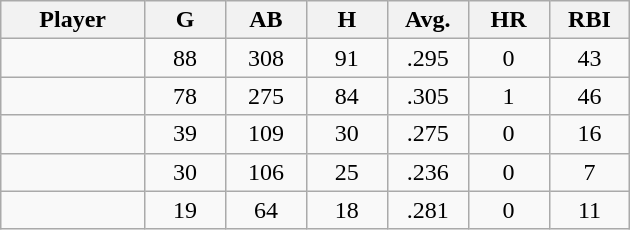<table class="wikitable sortable">
<tr>
<th bgcolor="#DDDDFF" width="16%">Player</th>
<th bgcolor="#DDDDFF" width="9%">G</th>
<th bgcolor="#DDDDFF" width="9%">AB</th>
<th bgcolor="#DDDDFF" width="9%">H</th>
<th bgcolor="#DDDDFF" width="9%">Avg.</th>
<th bgcolor="#DDDDFF" width="9%">HR</th>
<th bgcolor="#DDDDFF" width="9%">RBI</th>
</tr>
<tr align="center">
<td></td>
<td>88</td>
<td>308</td>
<td>91</td>
<td>.295</td>
<td>0</td>
<td>43</td>
</tr>
<tr align="center">
<td></td>
<td>78</td>
<td>275</td>
<td>84</td>
<td>.305</td>
<td>1</td>
<td>46</td>
</tr>
<tr align="center">
<td></td>
<td>39</td>
<td>109</td>
<td>30</td>
<td>.275</td>
<td>0</td>
<td>16</td>
</tr>
<tr align=center>
<td></td>
<td>30</td>
<td>106</td>
<td>25</td>
<td>.236</td>
<td>0</td>
<td>7</td>
</tr>
<tr align="center">
<td></td>
<td>19</td>
<td>64</td>
<td>18</td>
<td>.281</td>
<td>0</td>
<td>11</td>
</tr>
</table>
